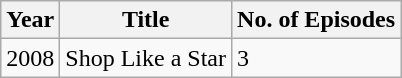<table class="wikitable sortable mw-collapsible">
<tr>
<th>Year</th>
<th>Title</th>
<th>No. of Episodes</th>
</tr>
<tr>
<td>2008</td>
<td>Shop Like a Star</td>
<td>3</td>
</tr>
</table>
